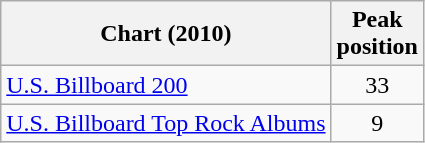<table class="wikitable sortable">
<tr>
<th>Chart (2010)</th>
<th>Peak<br>position</th>
</tr>
<tr>
<td><a href='#'>U.S. Billboard 200</a></td>
<td style="text-align:center;">33</td>
</tr>
<tr>
<td><a href='#'>U.S. Billboard Top Rock Albums</a></td>
<td style="text-align:center;">9</td>
</tr>
</table>
